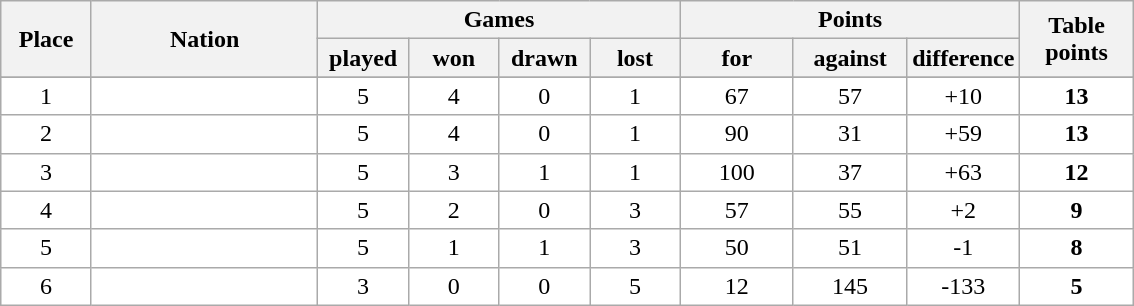<table class="wikitable">
<tr>
<th rowspan=2 width="8%">Place</th>
<th rowspan=2 width="20%">Nation</th>
<th colspan=4 width="32%">Games</th>
<th colspan=3 width="30%">Points</th>
<th rowspan=2 width="10%">Table<br>points</th>
</tr>
<tr>
<th width="8%">played</th>
<th width="8%">won</th>
<th width="8%">drawn</th>
<th width="8%">lost</th>
<th width="10%">for</th>
<th width="10%">against</th>
<th width="10%">difference</th>
</tr>
<tr>
</tr>
<tr bgcolor=#ffffff align=center>
<td>1</td>
<td align=left></td>
<td>5</td>
<td>4</td>
<td>0</td>
<td>1</td>
<td>67</td>
<td>57</td>
<td>+10</td>
<td><strong>13</strong></td>
</tr>
<tr bgcolor=#ffffff align=center>
<td>2</td>
<td align=left></td>
<td>5</td>
<td>4</td>
<td>0</td>
<td>1</td>
<td>90</td>
<td>31</td>
<td>+59</td>
<td><strong>13</strong></td>
</tr>
<tr bgcolor=#ffffff align=center>
<td>3</td>
<td align=left></td>
<td>5</td>
<td>3</td>
<td>1</td>
<td>1</td>
<td>100</td>
<td>37</td>
<td>+63</td>
<td><strong>12</strong></td>
</tr>
<tr bgcolor=#ffffff align=center>
<td>4</td>
<td align=left></td>
<td>5</td>
<td>2</td>
<td>0</td>
<td>3</td>
<td>57</td>
<td>55</td>
<td>+2</td>
<td><strong>9</strong></td>
</tr>
<tr bgcolor=#ffffff align=center>
<td>5</td>
<td align=left></td>
<td>5</td>
<td>1</td>
<td>1</td>
<td>3</td>
<td>50</td>
<td>51</td>
<td>-1</td>
<td><strong>8</strong></td>
</tr>
<tr bgcolor=#ffffff align=center>
<td>6</td>
<td align=left></td>
<td>3</td>
<td>0</td>
<td>0</td>
<td>5</td>
<td>12</td>
<td>145</td>
<td>-133</td>
<td><strong>5</strong></td>
</tr>
</table>
